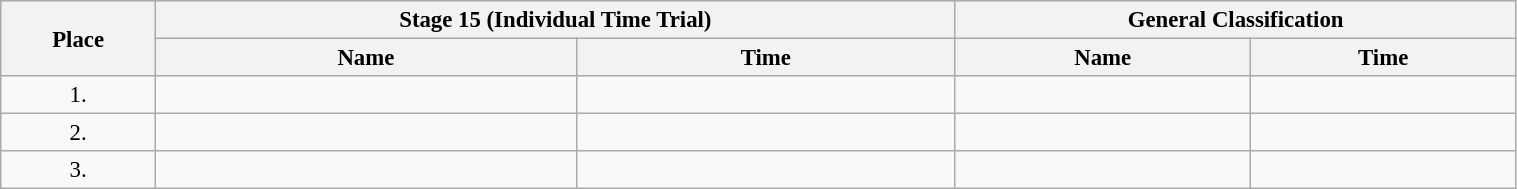<table class=wikitable style="font-size:95%" width="80%">
<tr>
<th rowspan="2">Place</th>
<th colspan="2">Stage 15 (Individual Time Trial)</th>
<th colspan="2">General Classification</th>
</tr>
<tr>
<th>Name</th>
<th>Time</th>
<th>Name</th>
<th>Time</th>
</tr>
<tr>
<td align="center">1.</td>
<td></td>
<td></td>
<td></td>
<td></td>
</tr>
<tr>
<td align="center">2.</td>
<td></td>
<td></td>
<td></td>
<td></td>
</tr>
<tr>
<td align="center">3.</td>
<td></td>
<td></td>
<td></td>
<td></td>
</tr>
</table>
